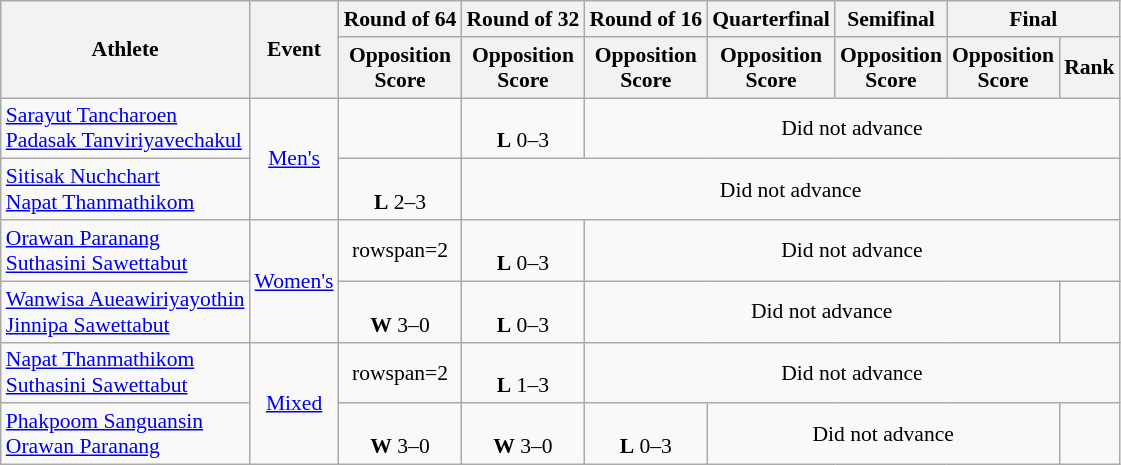<table class=wikitable style=font-size:90%;text-align:center>
<tr>
<th rowspan="2">Athlete</th>
<th rowspan="2">Event</th>
<th>Round of 64</th>
<th>Round of 32</th>
<th>Round of 16</th>
<th>Quarterfinal</th>
<th>Semifinal</th>
<th colspan="2">Final</th>
</tr>
<tr>
<th>Opposition<br>Score</th>
<th>Opposition<br>Score</th>
<th>Opposition<br>Score</th>
<th>Opposition<br>Score</th>
<th>Opposition<br>Score</th>
<th>Opposition<br>Score</th>
<th>Rank</th>
</tr>
<tr>
<td align=left><a href='#'>Sarayut Tancharoen</a><br><a href='#'>Padasak Tanviriyavechakul</a></td>
<td rowspan="2"><a href='#'>Men's</a></td>
<td></td>
<td><br><strong>L</strong> 0–3</td>
<td colspan="5">Did not advance</td>
</tr>
<tr>
<td align=left><a href='#'>Sitisak Nuchchart</a><br><a href='#'>Napat Thanmathikom</a></td>
<td><br><strong>L</strong> 2–3</td>
<td colspan="6">Did not advance</td>
</tr>
<tr>
<td align=left><a href='#'>Orawan Paranang</a><br><a href='#'>Suthasini Sawettabut</a></td>
<td rowspan="2"><a href='#'>Women's</a></td>
<td>rowspan=2 </td>
<td><br><strong>L</strong> 0–3</td>
<td colspan="5">Did not advance</td>
</tr>
<tr>
<td align=left><a href='#'>Wanwisa Aueawiriyayothin</a><br><a href='#'>Jinnipa Sawettabut</a></td>
<td><br><strong>W</strong> 3–0</td>
<td><br><strong>L</strong> 0–3</td>
<td colspan="4">Did not advance</td>
</tr>
<tr>
<td align=left><a href='#'>Napat Thanmathikom</a><br><a href='#'>Suthasini Sawettabut</a></td>
<td rowspan="2"><a href='#'>Mixed</a></td>
<td>rowspan=2 </td>
<td><br><strong>L</strong> 1–3</td>
<td colspan="5">Did not advance</td>
</tr>
<tr>
<td align=left><a href='#'>Phakpoom Sanguansin</a><br><a href='#'>Orawan Paranang</a></td>
<td><br><strong>W</strong> 3–0</td>
<td><br><strong>W</strong> 3–0</td>
<td><br><strong>L</strong> 0–3</td>
<td colspan="3">Did not advance</td>
</tr>
</table>
